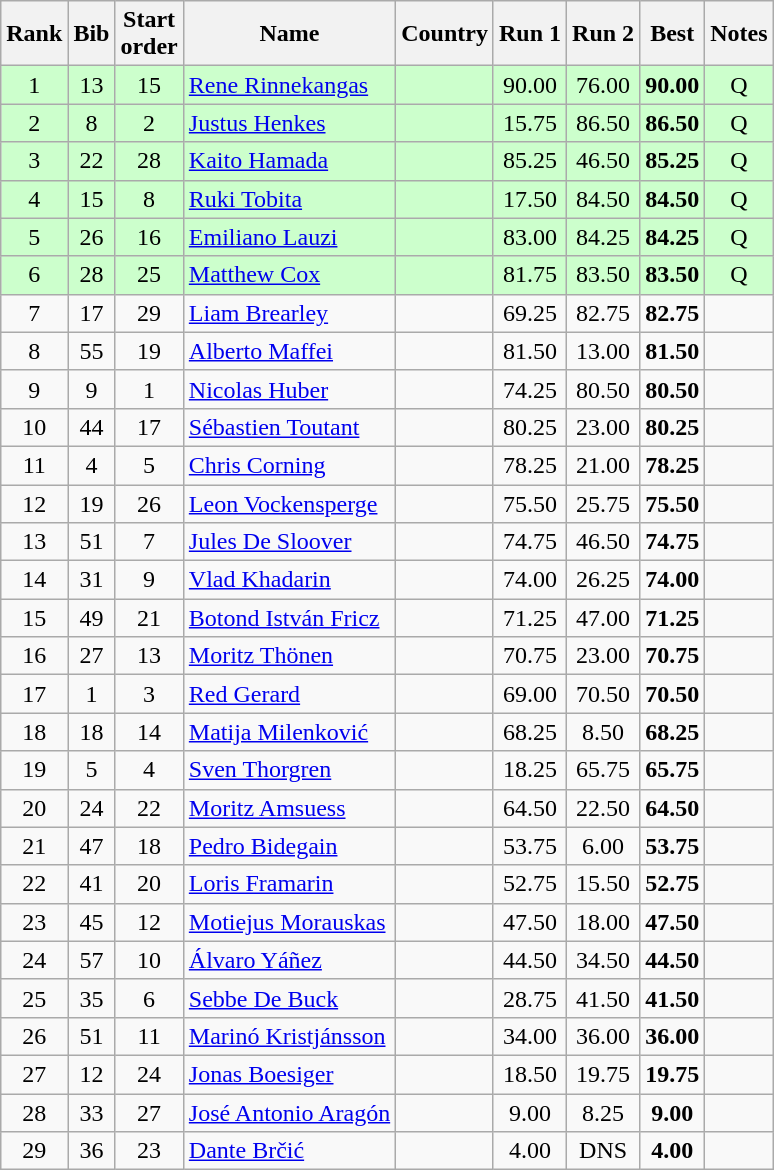<table class="wikitable sortable" style="text-align:center">
<tr>
<th>Rank</th>
<th>Bib</th>
<th>Start<br>order</th>
<th>Name</th>
<th>Country</th>
<th>Run 1</th>
<th>Run 2</th>
<th>Best</th>
<th>Notes</th>
</tr>
<tr bgcolor=ccffcc>
<td>1</td>
<td>13</td>
<td>15</td>
<td align=left><a href='#'>Rene Rinnekangas</a></td>
<td align=left></td>
<td>90.00</td>
<td>76.00</td>
<td><strong>90.00</strong></td>
<td>Q</td>
</tr>
<tr bgcolor=ccffcc>
<td>2</td>
<td>8</td>
<td>2</td>
<td align=left><a href='#'>Justus Henkes</a></td>
<td align=left></td>
<td>15.75</td>
<td>86.50</td>
<td><strong>86.50</strong></td>
<td>Q</td>
</tr>
<tr bgcolor=ccffcc>
<td>3</td>
<td>22</td>
<td>28</td>
<td align=left><a href='#'>Kaito Hamada</a></td>
<td align=left></td>
<td>85.25</td>
<td>46.50</td>
<td><strong>85.25</strong></td>
<td>Q</td>
</tr>
<tr bgcolor=ccffcc>
<td>4</td>
<td>15</td>
<td>8</td>
<td align=left><a href='#'>Ruki Tobita</a></td>
<td align=left></td>
<td>17.50</td>
<td>84.50</td>
<td><strong>84.50</strong></td>
<td>Q</td>
</tr>
<tr bgcolor=ccffcc>
<td>5</td>
<td>26</td>
<td>16</td>
<td align=left><a href='#'>Emiliano Lauzi</a></td>
<td align=left></td>
<td>83.00</td>
<td>84.25</td>
<td><strong>84.25</strong></td>
<td>Q</td>
</tr>
<tr bgcolor=ccffcc>
<td>6</td>
<td>28</td>
<td>25</td>
<td align=left><a href='#'>Matthew Cox</a></td>
<td align=left></td>
<td>81.75</td>
<td>83.50</td>
<td><strong>83.50</strong></td>
<td>Q</td>
</tr>
<tr>
<td>7</td>
<td>17</td>
<td>29</td>
<td align=left><a href='#'>Liam Brearley</a></td>
<td align=left></td>
<td>69.25</td>
<td>82.75</td>
<td><strong>82.75</strong></td>
<td></td>
</tr>
<tr>
<td>8</td>
<td>55</td>
<td>19</td>
<td align=left><a href='#'>Alberto Maffei</a></td>
<td align=left></td>
<td>81.50</td>
<td>13.00</td>
<td><strong>81.50</strong></td>
<td></td>
</tr>
<tr>
<td>9</td>
<td>9</td>
<td>1</td>
<td align=left><a href='#'>Nicolas Huber</a></td>
<td align=left></td>
<td>74.25</td>
<td>80.50</td>
<td><strong>80.50</strong></td>
<td></td>
</tr>
<tr>
<td>10</td>
<td>44</td>
<td>17</td>
<td align=left><a href='#'>Sébastien Toutant</a></td>
<td align=left></td>
<td>80.25</td>
<td>23.00</td>
<td><strong>80.25</strong></td>
<td></td>
</tr>
<tr>
<td>11</td>
<td>4</td>
<td>5</td>
<td align=left><a href='#'>Chris Corning</a></td>
<td align=left></td>
<td>78.25</td>
<td>21.00</td>
<td><strong>78.25</strong></td>
<td></td>
</tr>
<tr>
<td>12</td>
<td>19</td>
<td>26</td>
<td align=left><a href='#'>Leon Vockensperge</a></td>
<td align=left></td>
<td>75.50</td>
<td>25.75</td>
<td><strong>75.50</strong></td>
<td></td>
</tr>
<tr>
<td>13</td>
<td>51</td>
<td>7</td>
<td align=left><a href='#'>Jules De Sloover</a></td>
<td align=left></td>
<td>74.75</td>
<td>46.50</td>
<td><strong>74.75</strong></td>
<td></td>
</tr>
<tr>
<td>14</td>
<td>31</td>
<td>9</td>
<td align=left><a href='#'>Vlad Khadarin</a></td>
<td align=left></td>
<td>74.00</td>
<td>26.25</td>
<td><strong>74.00</strong></td>
<td></td>
</tr>
<tr>
<td>15</td>
<td>49</td>
<td>21</td>
<td align=left><a href='#'>Botond István Fricz</a></td>
<td align=left></td>
<td>71.25</td>
<td>47.00</td>
<td><strong>71.25</strong></td>
<td></td>
</tr>
<tr>
<td>16</td>
<td>27</td>
<td>13</td>
<td align=left><a href='#'>Moritz Thönen</a></td>
<td align=left></td>
<td>70.75</td>
<td>23.00</td>
<td><strong>70.75</strong></td>
<td></td>
</tr>
<tr>
<td>17</td>
<td>1</td>
<td>3</td>
<td align=left><a href='#'>Red Gerard</a></td>
<td align=left></td>
<td>69.00</td>
<td>70.50</td>
<td><strong>70.50</strong></td>
<td></td>
</tr>
<tr>
<td>18</td>
<td>18</td>
<td>14</td>
<td align=left><a href='#'>Matija Milenković</a></td>
<td align=left></td>
<td>68.25</td>
<td>8.50</td>
<td><strong>68.25</strong></td>
<td></td>
</tr>
<tr>
<td>19</td>
<td>5</td>
<td>4</td>
<td align=left><a href='#'>Sven Thorgren</a></td>
<td align=left></td>
<td>18.25</td>
<td>65.75</td>
<td><strong>65.75</strong></td>
<td></td>
</tr>
<tr>
<td>20</td>
<td>24</td>
<td>22</td>
<td align=left><a href='#'>Moritz Amsuess</a></td>
<td align=left></td>
<td>64.50</td>
<td>22.50</td>
<td><strong>64.50</strong></td>
<td></td>
</tr>
<tr>
<td>21</td>
<td>47</td>
<td>18</td>
<td align=left><a href='#'>Pedro Bidegain</a></td>
<td align=left></td>
<td>53.75</td>
<td>6.00</td>
<td><strong>53.75</strong></td>
<td></td>
</tr>
<tr>
<td>22</td>
<td>41</td>
<td>20</td>
<td align=left><a href='#'>Loris Framarin</a></td>
<td align=left></td>
<td>52.75</td>
<td>15.50</td>
<td><strong>52.75</strong></td>
<td></td>
</tr>
<tr>
<td>23</td>
<td>45</td>
<td>12</td>
<td align=left><a href='#'>Motiejus Morauskas</a></td>
<td align=left></td>
<td>47.50</td>
<td>18.00</td>
<td><strong>47.50</strong></td>
<td></td>
</tr>
<tr>
<td>24</td>
<td>57</td>
<td>10</td>
<td align=left><a href='#'>Álvaro Yáñez</a></td>
<td align=left></td>
<td>44.50</td>
<td>34.50</td>
<td><strong>44.50</strong></td>
<td></td>
</tr>
<tr>
<td>25</td>
<td>35</td>
<td>6</td>
<td align=left><a href='#'>Sebbe De Buck</a></td>
<td align=left></td>
<td>28.75</td>
<td>41.50</td>
<td><strong>41.50</strong></td>
<td></td>
</tr>
<tr>
<td>26</td>
<td>51</td>
<td>11</td>
<td align=left><a href='#'>Marinó Kristjánsson</a></td>
<td align=left></td>
<td>34.00</td>
<td>36.00</td>
<td><strong>36.00</strong></td>
<td></td>
</tr>
<tr>
<td>27</td>
<td>12</td>
<td>24</td>
<td align=left><a href='#'>Jonas Boesiger</a></td>
<td align=left></td>
<td>18.50</td>
<td>19.75</td>
<td><strong>19.75</strong></td>
<td></td>
</tr>
<tr>
<td>28</td>
<td>33</td>
<td>27</td>
<td align=left><a href='#'>José Antonio Aragón</a></td>
<td align=left></td>
<td>9.00</td>
<td>8.25</td>
<td><strong>9.00</strong></td>
<td></td>
</tr>
<tr>
<td>29</td>
<td>36</td>
<td>23</td>
<td align=left><a href='#'>Dante Brčić</a></td>
<td align=left></td>
<td>4.00</td>
<td>DNS</td>
<td><strong>4.00</strong></td>
<td></td>
</tr>
</table>
